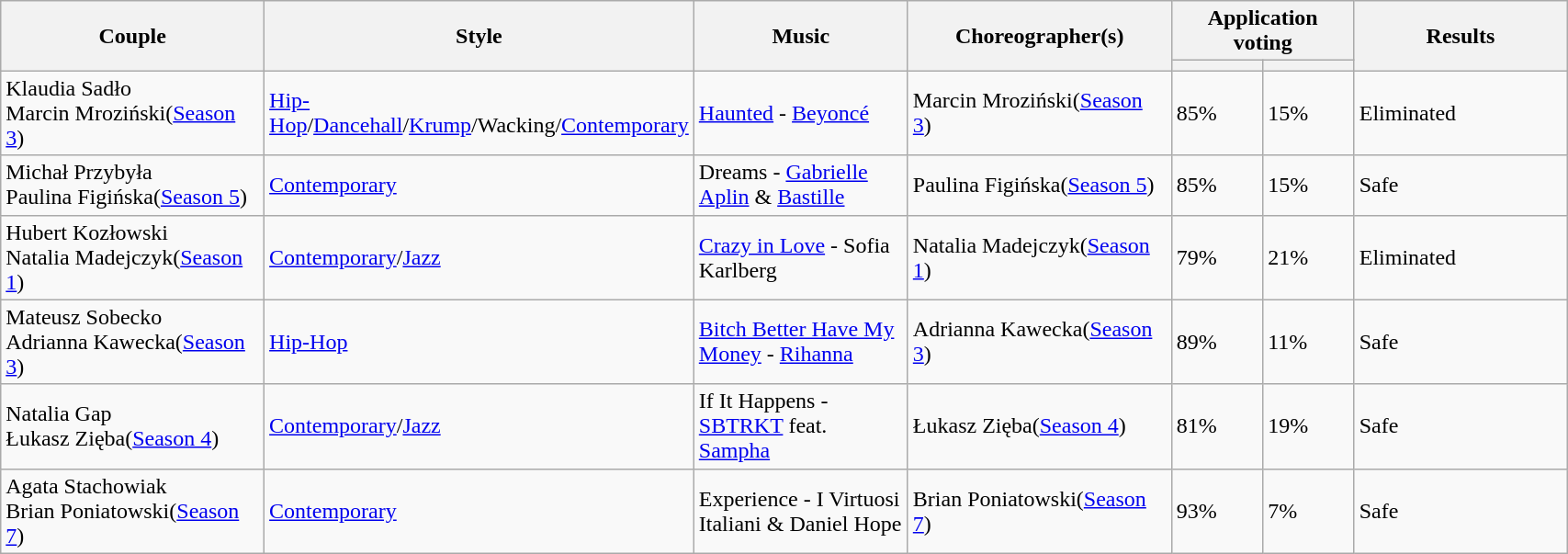<table class="wikitable" style="width:90%;">
<tr>
<th scope="col" rowspan="2" class="unsortable" style="width:17em;">Couple</th>
<th scope="col" rowspan="2" class="unsortable" style="width:17em;">Style</th>
<th scope="col" rowspan="2" class="unsortable" style="width:17em;">Music</th>
<th scope="col" rowspan="2" class="unsortable" style="width:17em;">Choreographer(s)</th>
<th scope="col" colspan="2" class="unsortable" style="width:10em;">Application voting</th>
<th scope="col" rowspan="2" class="unsortable" style="width:17em;">Results</th>
</tr>
<tr>
<th scope="col" style="width:6em;"></th>
<th scope="col" style="width:6em;"></th>
</tr>
<tr>
<td>Klaudia Sadło<br>Marcin Mroziński(<a href='#'>Season 3</a>)</td>
<td><a href='#'>Hip-Hop</a>/<a href='#'>Dancehall</a>/<a href='#'>Krump</a>/Wacking/<a href='#'>Contemporary</a></td>
<td><a href='#'>Haunted</a> - <a href='#'>Beyoncé</a></td>
<td>Marcin Mroziński(<a href='#'>Season 3</a>)</td>
<td>85%</td>
<td>15%</td>
<td>Eliminated</td>
</tr>
<tr>
<td>Michał Przybyła<br>Paulina Figińska(<a href='#'>Season 5</a>)</td>
<td><a href='#'>Contemporary</a></td>
<td>Dreams - <a href='#'>Gabrielle Aplin</a> & <a href='#'>Bastille</a></td>
<td>Paulina Figińska(<a href='#'>Season 5</a>)</td>
<td>85%</td>
<td>15%</td>
<td>Safe</td>
</tr>
<tr>
<td>Hubert Kozłowski<br>Natalia Madejczyk(<a href='#'>Season 1</a>)</td>
<td><a href='#'>Contemporary</a>/<a href='#'>Jazz</a></td>
<td><a href='#'>Crazy in Love</a> - Sofia Karlberg</td>
<td>Natalia Madejczyk(<a href='#'>Season 1</a>)</td>
<td>79%</td>
<td>21%</td>
<td>Eliminated</td>
</tr>
<tr>
<td>Mateusz Sobecko<br>Adrianna Kawecka(<a href='#'>Season 3</a>)</td>
<td><a href='#'>Hip-Hop</a></td>
<td><a href='#'>Bitch Better Have My Money</a> - <a href='#'>Rihanna</a></td>
<td>Adrianna Kawecka(<a href='#'>Season 3</a>)</td>
<td>89%</td>
<td>11%</td>
<td>Safe</td>
</tr>
<tr>
<td>Natalia Gap<br>Łukasz Zięba(<a href='#'>Season 4</a>)</td>
<td><a href='#'>Contemporary</a>/<a href='#'>Jazz</a></td>
<td>If It Happens - <a href='#'>SBTRKT</a> feat. <a href='#'>Sampha</a></td>
<td>Łukasz Zięba(<a href='#'>Season 4</a>)</td>
<td>81%</td>
<td>19%</td>
<td>Safe</td>
</tr>
<tr>
<td>Agata Stachowiak<br>Brian Poniatowski(<a href='#'>Season 7</a>)</td>
<td><a href='#'>Contemporary</a></td>
<td>Experience - I Virtuosi Italiani & Daniel Hope</td>
<td>Brian Poniatowski(<a href='#'>Season 7</a>)</td>
<td>93%</td>
<td>7%</td>
<td>Safe</td>
</tr>
</table>
